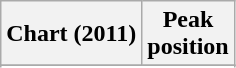<table class="wikitable sortable plainrowheaders" style="text-align:center">
<tr>
<th scope="col">Chart (2011)</th>
<th scope="col">Peak<br>position</th>
</tr>
<tr>
</tr>
<tr>
</tr>
</table>
